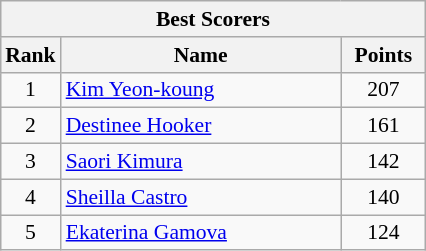<table class="wikitable" style="margin:0.5em auto;width=480;font-size:90%">
<tr>
<th colspan="3">Best Scorers</th>
</tr>
<tr>
<th width=30>Rank</th>
<th width=180>Name</th>
<th width=50>Points</th>
</tr>
<tr>
<td align=center>1</td>
<td> <a href='#'>Kim Yeon-koung</a></td>
<td align=center>207</td>
</tr>
<tr>
<td align=center>2</td>
<td> <a href='#'>Destinee Hooker</a></td>
<td align=center>161</td>
</tr>
<tr>
<td align=center>3</td>
<td> <a href='#'>Saori Kimura</a></td>
<td align=center>142</td>
</tr>
<tr>
<td align=center>4</td>
<td> <a href='#'>Sheilla Castro</a></td>
<td align=center>140</td>
</tr>
<tr>
<td align=center>5</td>
<td> <a href='#'>Ekaterina Gamova</a></td>
<td align=center>124</td>
</tr>
</table>
